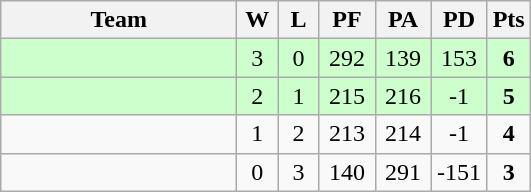<table class="wikitable" style="text-align:center;">
<tr>
<th width=150>Team</th>
<th width=20>W</th>
<th width=20>L</th>
<th width=30>PF</th>
<th width=30>PA</th>
<th width=30>PD</th>
<th width=20>Pts</th>
</tr>
<tr bgcolor="#ccffcc">
<td align="left"></td>
<td>3</td>
<td>0</td>
<td>292</td>
<td>139</td>
<td>153</td>
<td><strong>6</strong></td>
</tr>
<tr bgcolor="#ccffcc">
<td align="left"></td>
<td>2</td>
<td>1</td>
<td>215</td>
<td>216</td>
<td>-1</td>
<td><strong>5</strong></td>
</tr>
<tr>
<td align="left"></td>
<td>1</td>
<td>2</td>
<td>213</td>
<td>214</td>
<td>-1</td>
<td><strong>4</strong></td>
</tr>
<tr>
<td align="left"></td>
<td>0</td>
<td>3</td>
<td>140</td>
<td>291</td>
<td>-151</td>
<td><strong>3</strong></td>
</tr>
</table>
